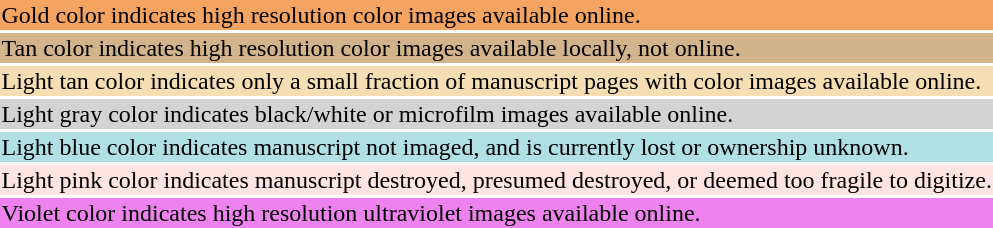<table style="background:transparent">
<tr>
<td bgcolor="sandybrown">Gold color indicates high resolution color images available online.</td>
</tr>
<tr>
<td bgcolor="tan">Tan color indicates high resolution color images available locally, not online.</td>
</tr>
<tr>
<td bgcolor="wheat">Light tan color indicates only a small fraction of manuscript pages with color images available online.</td>
</tr>
<tr>
<td bgcolor="lightgray">Light gray color indicates black/white or microfilm images available online.</td>
</tr>
<tr>
<td bgcolor="powderblue">Light blue color indicates manuscript not imaged, and is currently lost or ownership unknown.</td>
</tr>
<tr>
<td bgcolor="mistyrose">Light pink color indicates manuscript destroyed, presumed destroyed, or deemed too fragile to digitize.</td>
</tr>
<tr>
<td bgcolor="violet">Violet color indicates high resolution ultraviolet images available online.</td>
</tr>
</table>
